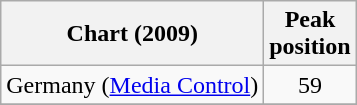<table class="wikitable">
<tr>
<th align="left">Chart (2009)</th>
<th align="center">Peak<br>position</th>
</tr>
<tr>
<td align="left">Germany (<a href='#'>Media Control</a>)</td>
<td align="center">59</td>
</tr>
<tr>
</tr>
</table>
